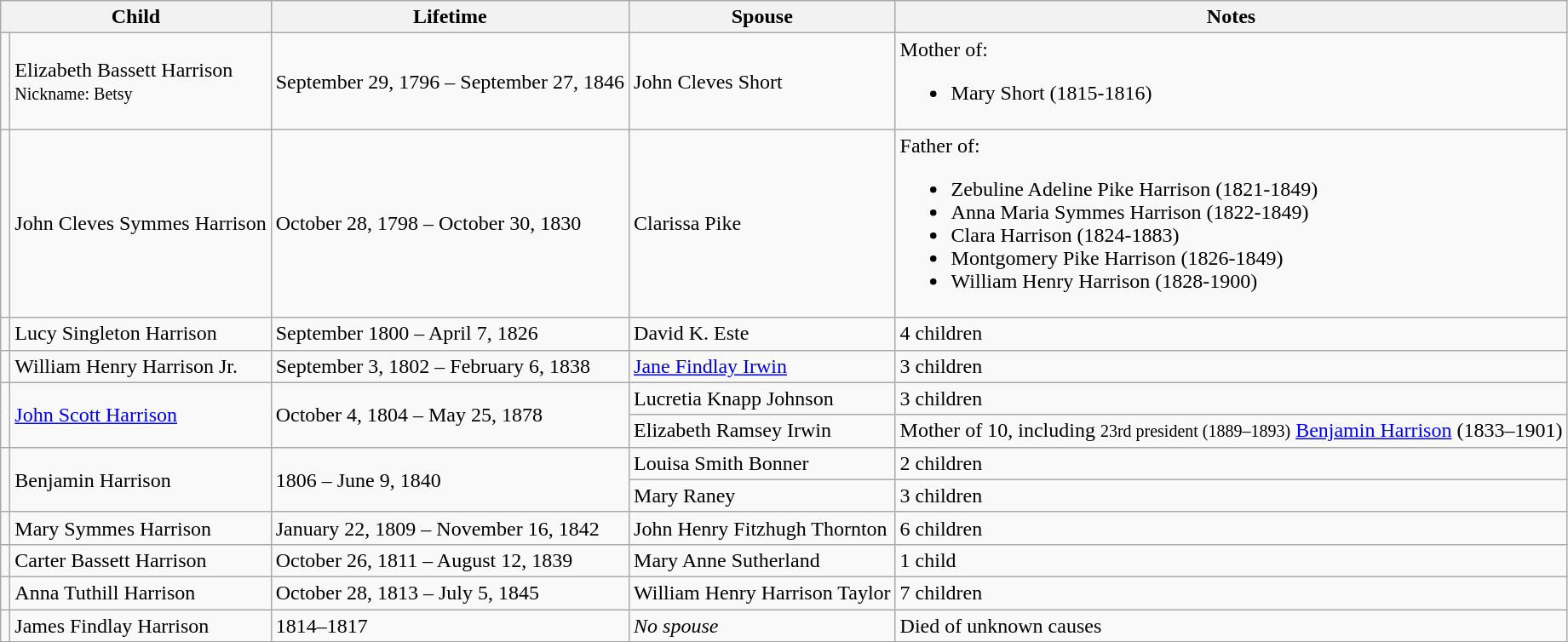<table class="wikitable">
<tr>
<th colspan="2">Child</th>
<th>Lifetime</th>
<th>Spouse</th>
<th>Notes</th>
</tr>
<tr>
<td></td>
<td>Elizabeth Bassett Harrison<br><small>Nickname: Betsy</small></td>
<td>September 29, 1796 – September 27, 1846</td>
<td>John Cleves Short</td>
<td>Mother of:<br><ul><li>Mary Short (1815-1816)</li></ul></td>
</tr>
<tr>
<td></td>
<td>John Cleves Symmes Harrison</td>
<td>October 28, 1798 – October 30, 1830</td>
<td>Clarissa Pike</td>
<td>Father of:<br><ul><li>Zebuline Adeline Pike Harrison (1821-1849)</li><li>Anna Maria Symmes Harrison (1822-1849)</li><li>Clara Harrison (1824-1883)</li><li>Montgomery Pike Harrison (1826-1849)</li><li>William Henry Harrison (1828-1900)</li></ul></td>
</tr>
<tr>
<td></td>
<td>Lucy Singleton Harrison</td>
<td>September 1800 – April 7, 1826</td>
<td>David K. Este</td>
<td>4 children</td>
</tr>
<tr>
<td></td>
<td>William Henry Harrison Jr.</td>
<td>September 3, 1802 – February 6, 1838</td>
<td><a href='#'>Jane Findlay Irwin</a></td>
<td>3 children</td>
</tr>
<tr>
<td rowspan="2"></td>
<td rowspan="2"><a href='#'>John Scott Harrison</a></td>
<td rowspan="2">October 4, 1804 – May 25, 1878</td>
<td>Lucretia Knapp Johnson</td>
<td>3 children</td>
</tr>
<tr>
<td>Elizabeth Ramsey Irwin</td>
<td>Mother of 10, including <small>23rd president (1889–1893)</small> <a href='#'>Benjamin Harrison</a> (1833–1901)</td>
</tr>
<tr>
<td rowspan="2"></td>
<td rowspan="2">Benjamin Harrison</td>
<td rowspan="2">1806 – June 9, 1840</td>
<td>Louisa Smith Bonner</td>
<td>2 children</td>
</tr>
<tr>
<td>Mary Raney</td>
<td>3 children</td>
</tr>
<tr>
<td></td>
<td>Mary Symmes Harrison</td>
<td>January 22, 1809 – November 16, 1842</td>
<td>John Henry Fitzhugh Thornton</td>
<td>6 children</td>
</tr>
<tr>
<td></td>
<td>Carter Bassett Harrison</td>
<td>October 26, 1811 – August 12, 1839</td>
<td>Mary Anne Sutherland</td>
<td>1 child</td>
</tr>
<tr>
<td></td>
<td>Anna Tuthill Harrison</td>
<td>October 28, 1813 – July 5, 1845</td>
<td>William Henry Harrison Taylor</td>
<td>7 children</td>
</tr>
<tr>
<td></td>
<td>James Findlay Harrison</td>
<td>1814–1817</td>
<td><em>No spouse</em></td>
<td>Died of unknown causes</td>
</tr>
</table>
